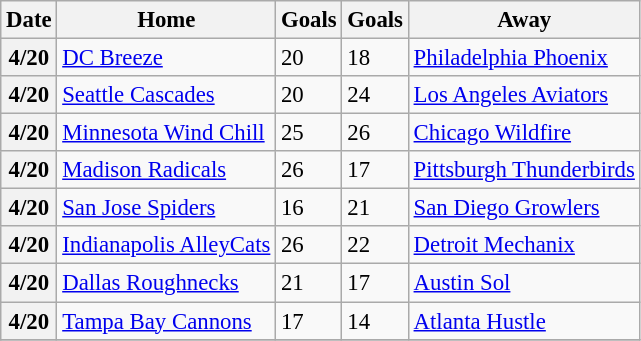<table class="wikitable" style="font-size: 95%;">
<tr>
<th>Date</th>
<th>Home</th>
<th>Goals</th>
<th>Goals</th>
<th>Away</th>
</tr>
<tr>
<th>4/20</th>
<td><a href='#'>DC Breeze</a></td>
<td>20</td>
<td>18</td>
<td><a href='#'>Philadelphia Phoenix</a></td>
</tr>
<tr>
<th>4/20</th>
<td><a href='#'>Seattle Cascades</a></td>
<td>20</td>
<td>24</td>
<td><a href='#'>Los Angeles Aviators</a></td>
</tr>
<tr>
<th>4/20</th>
<td><a href='#'>Minnesota Wind Chill</a></td>
<td>25</td>
<td>26</td>
<td><a href='#'>Chicago Wildfire</a></td>
</tr>
<tr>
<th>4/20</th>
<td><a href='#'>Madison Radicals</a></td>
<td>26</td>
<td>17</td>
<td><a href='#'>Pittsburgh Thunderbirds</a></td>
</tr>
<tr>
<th>4/20</th>
<td><a href='#'>San Jose Spiders</a></td>
<td>16</td>
<td>21</td>
<td><a href='#'>San Diego Growlers</a></td>
</tr>
<tr>
<th>4/20</th>
<td><a href='#'>Indianapolis AlleyCats</a></td>
<td>26</td>
<td>22</td>
<td><a href='#'>Detroit Mechanix</a></td>
</tr>
<tr>
<th>4/20</th>
<td><a href='#'>Dallas Roughnecks</a></td>
<td>21</td>
<td>17</td>
<td><a href='#'>Austin Sol</a></td>
</tr>
<tr>
<th>4/20</th>
<td><a href='#'>Tampa Bay Cannons</a></td>
<td>17</td>
<td>14</td>
<td><a href='#'>Atlanta Hustle</a></td>
</tr>
<tr>
</tr>
</table>
